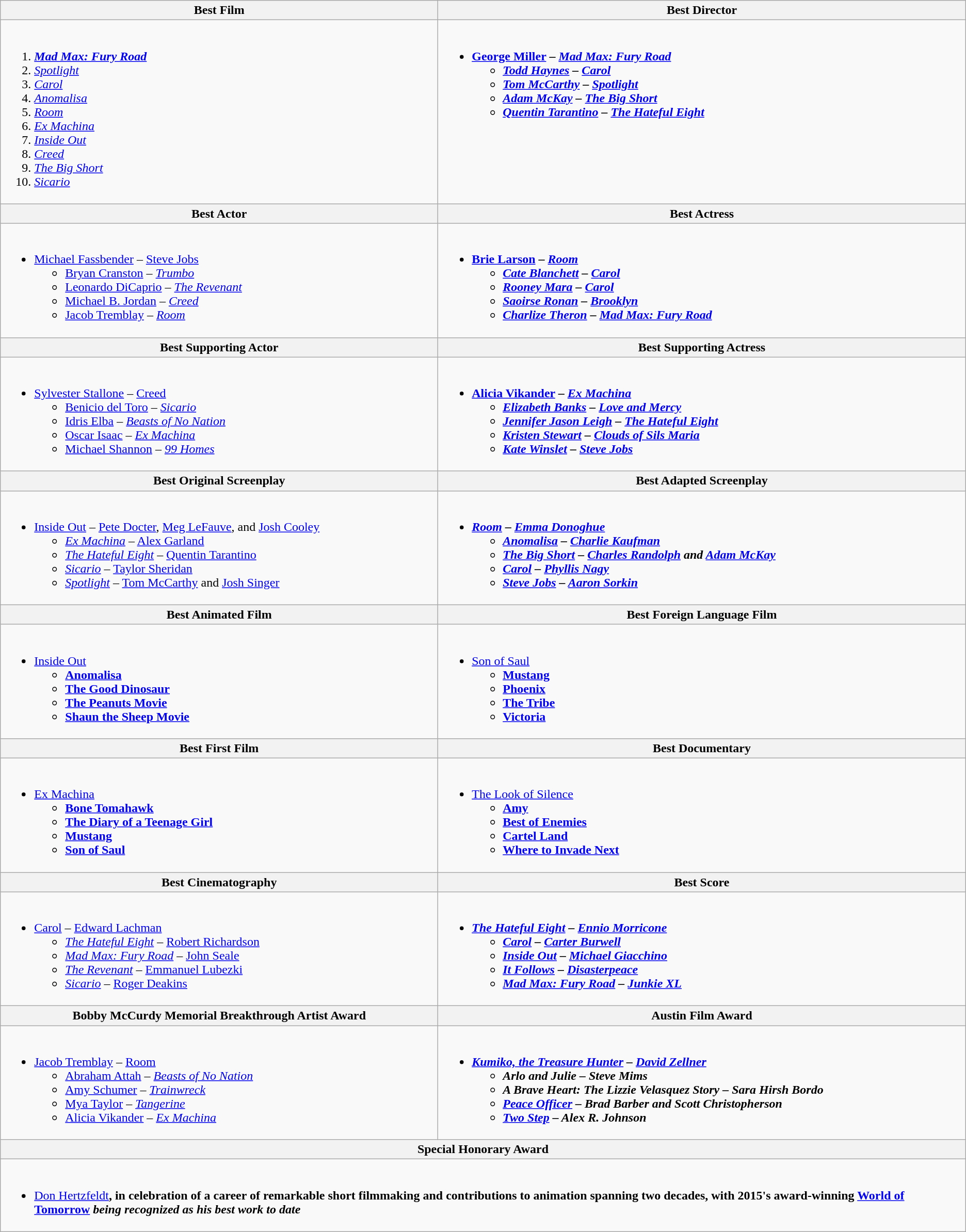<table class=wikitable style="width=100%">
<tr>
<th style="width=50%">Best Film</th>
<th style="width=50%">Best Director</th>
</tr>
<tr>
<td valign="top"><br><ol><li><strong><em><a href='#'>Mad Max: Fury Road</a></em></strong></li><li><em><a href='#'>Spotlight</a></em></li><li><em><a href='#'>Carol</a></em></li><li><em><a href='#'>Anomalisa</a></em></li><li><em><a href='#'>Room</a></em></li><li><em><a href='#'>Ex Machina</a></em></li><li><em><a href='#'>Inside Out</a></em></li><li><em><a href='#'>Creed</a></em></li><li><em><a href='#'>The Big Short</a></em></li><li><em><a href='#'>Sicario</a></em></li></ol></td>
<td valign="top"><br><ul><li><strong><a href='#'>George Miller</a> – <em><a href='#'>Mad Max: Fury Road</a><strong><em><ul><li><a href='#'>Todd Haynes</a> – </em><a href='#'>Carol</a><em></li><li><a href='#'>Tom McCarthy</a> – </em><a href='#'>Spotlight</a><em></li><li><a href='#'>Adam McKay</a> – </em><a href='#'>The Big Short</a><em></li><li><a href='#'>Quentin Tarantino</a> – </em><a href='#'>The Hateful Eight</a><em></li></ul></li></ul></td>
</tr>
<tr>
<th style="width=50%">Best Actor</th>
<th style="width=50%">Best Actress</th>
</tr>
<tr>
<td valign="top"><br><ul><li></strong><a href='#'>Michael Fassbender</a> – </em><a href='#'>Steve Jobs</a></em></strong><ul><li><a href='#'>Bryan Cranston</a> – <em><a href='#'>Trumbo</a></em></li><li><a href='#'>Leonardo DiCaprio</a> – <em><a href='#'>The Revenant</a></em></li><li><a href='#'>Michael B. Jordan</a> – <em><a href='#'>Creed</a></em></li><li><a href='#'>Jacob Tremblay</a> – <em><a href='#'>Room</a></em></li></ul></li></ul></td>
<td valign="top"><br><ul><li><strong><a href='#'>Brie Larson</a> – <em><a href='#'>Room</a><strong><em><ul><li><a href='#'>Cate Blanchett</a> – </em><a href='#'>Carol</a><em></li><li><a href='#'>Rooney Mara</a> – </em><a href='#'>Carol</a><em></li><li><a href='#'>Saoirse Ronan</a> – </em><a href='#'>Brooklyn</a><em></li><li><a href='#'>Charlize Theron</a> – </em><a href='#'>Mad Max: Fury Road</a><em></li></ul></li></ul></td>
</tr>
<tr>
<th style="width=50%">Best Supporting Actor</th>
<th style="width=50%">Best Supporting Actress</th>
</tr>
<tr>
<td valign="top"><br><ul><li></strong><a href='#'>Sylvester Stallone</a> – </em><a href='#'>Creed</a></em></strong><ul><li><a href='#'>Benicio del Toro</a> – <em><a href='#'>Sicario</a></em></li><li><a href='#'>Idris Elba</a> – <em><a href='#'>Beasts of No Nation</a></em></li><li><a href='#'>Oscar Isaac</a> – <em><a href='#'>Ex Machina</a></em></li><li><a href='#'>Michael Shannon</a> – <em><a href='#'>99 Homes</a></em></li></ul></li></ul></td>
<td valign="top"><br><ul><li><strong><a href='#'>Alicia Vikander</a> – <em><a href='#'>Ex Machina</a><strong><em><ul><li><a href='#'>Elizabeth Banks</a> – </em><a href='#'>Love and Mercy</a><em></li><li><a href='#'>Jennifer Jason Leigh</a> – </em><a href='#'>The Hateful Eight</a><em></li><li><a href='#'>Kristen Stewart</a> – </em><a href='#'>Clouds of Sils Maria</a><em></li><li><a href='#'>Kate Winslet</a> – </em><a href='#'>Steve Jobs</a><em></li></ul></li></ul></td>
</tr>
<tr>
<th style="width=50%">Best Original Screenplay</th>
<th style="width=50%">Best Adapted Screenplay</th>
</tr>
<tr>
<td valign="top"><br><ul><li></em></strong><a href='#'>Inside Out</a></em> – <a href='#'>Pete Docter</a>, <a href='#'>Meg LeFauve</a>, and <a href='#'>Josh Cooley</a></strong><ul><li><em><a href='#'>Ex Machina</a></em> – <a href='#'>Alex Garland</a></li><li><em><a href='#'>The Hateful Eight</a></em> – <a href='#'>Quentin Tarantino</a></li><li><em><a href='#'>Sicario</a></em> – <a href='#'>Taylor Sheridan</a></li><li><em><a href='#'>Spotlight</a></em> – <a href='#'>Tom McCarthy</a> and <a href='#'>Josh Singer</a></li></ul></li></ul></td>
<td valign="top"><br><ul><li><strong><em><a href='#'>Room</a><em> – <a href='#'>Emma Donoghue</a><strong><ul><li></em><a href='#'>Anomalisa</a><em> – <a href='#'>Charlie Kaufman</a></li><li></em><a href='#'>The Big Short</a><em> – <a href='#'>Charles Randolph</a> and <a href='#'>Adam McKay</a></li><li></em><a href='#'>Carol</a><em> – <a href='#'>Phyllis Nagy</a></li><li></em><a href='#'>Steve Jobs</a><em> – <a href='#'>Aaron Sorkin</a></li></ul></li></ul></td>
</tr>
<tr>
<th style="width=50%">Best Animated Film</th>
<th style="width=50%">Best Foreign Language Film</th>
</tr>
<tr>
<td valign="top"><br><ul><li></em></strong><a href='#'>Inside Out</a><strong><em><ul><li></em><a href='#'>Anomalisa</a><em></li><li></em><a href='#'>The Good Dinosaur</a><em></li><li></em><a href='#'>The Peanuts Movie</a><em></li><li></em><a href='#'>Shaun the Sheep Movie</a><em></li></ul></li></ul></td>
<td valign="top"><br><ul><li></em></strong><a href='#'>Son of Saul</a><strong><em><ul><li></em><a href='#'>Mustang</a><em></li><li></em><a href='#'>Phoenix</a><em></li><li></em><a href='#'>The Tribe</a><em></li><li></em><a href='#'>Victoria</a><em></li></ul></li></ul></td>
</tr>
<tr>
<th style="width=50%">Best First Film</th>
<th style="width=50%">Best Documentary</th>
</tr>
<tr>
<td valign="top"><br><ul><li></em></strong><a href='#'>Ex Machina</a><strong><em><ul><li></em><a href='#'>Bone Tomahawk</a><em></li><li></em><a href='#'>The Diary of a Teenage Girl</a><em></li><li></em><a href='#'>Mustang</a><em></li><li></em><a href='#'>Son of Saul</a><em></li></ul></li></ul></td>
<td valign="top"><br><ul><li></em></strong><a href='#'>The Look of Silence</a><strong><em><ul><li></em><a href='#'>Amy</a><em></li><li></em><a href='#'>Best of Enemies</a><em></li><li></em><a href='#'>Cartel Land</a><em></li><li></em><a href='#'>Where to Invade Next</a><em></li></ul></li></ul></td>
</tr>
<tr>
<th style="width=50%">Best Cinematography</th>
<th style="width=50%">Best Score</th>
</tr>
<tr>
<td valign="top"><br><ul><li></em></strong><a href='#'>Carol</a></em> – <a href='#'>Edward Lachman</a></strong><ul><li><em><a href='#'>The Hateful Eight</a></em> – <a href='#'>Robert Richardson</a></li><li><em><a href='#'>Mad Max: Fury Road</a></em> – <a href='#'>John Seale</a></li><li><em><a href='#'>The Revenant</a></em> – <a href='#'>Emmanuel Lubezki</a></li><li><em><a href='#'>Sicario</a></em> – <a href='#'>Roger Deakins</a></li></ul></li></ul></td>
<td valign="top"><br><ul><li><strong><em><a href='#'>The Hateful Eight</a><em> – <a href='#'>Ennio Morricone</a><strong><ul><li></em><a href='#'>Carol</a><em> – <a href='#'>Carter Burwell</a></li><li></em><a href='#'>Inside Out</a><em> – <a href='#'>Michael Giacchino</a></li><li></em><a href='#'>It Follows</a><em> – <a href='#'>Disasterpeace</a></li><li></em><a href='#'>Mad Max: Fury Road</a><em> – <a href='#'>Junkie XL</a></li></ul></li></ul></td>
</tr>
<tr>
<th style="width=50%">Bobby McCurdy Memorial Breakthrough Artist Award</th>
<th style="width=50%">Austin Film Award</th>
</tr>
<tr>
<td valign="top"><br><ul><li></strong><a href='#'>Jacob Tremblay</a> – </em><a href='#'>Room</a></em></strong><ul><li><a href='#'>Abraham Attah</a> – <em><a href='#'>Beasts of No Nation</a></em></li><li><a href='#'>Amy Schumer</a> – <em><a href='#'>Trainwreck</a></em></li><li><a href='#'>Mya Taylor</a> – <em><a href='#'>Tangerine</a></em></li><li><a href='#'>Alicia Vikander</a> – <em><a href='#'>Ex Machina</a></em></li></ul></li></ul></td>
<td valign="top"><br><ul><li><strong><em><a href='#'>Kumiko, the Treasure Hunter</a><em> – <a href='#'>David Zellner</a><strong><ul><li></em>Arlo and Julie<em> – Steve Mims</li><li></em>A Brave Heart: The Lizzie Velasquez Story<em> – Sara Hirsh Bordo</li><li></em><a href='#'>Peace Officer</a><em> – Brad Barber and Scott Christopherson</li><li></em><a href='#'>Two Step</a><em> – Alex R. Johnson</li></ul></li></ul></td>
</tr>
<tr>
<th colspan="2">Special Honorary Award</th>
</tr>
<tr>
<td colspan=2 valign="top" width="50%"><br><ul><li></strong><a href='#'>Don Hertzfeldt</a><strong>, in celebration of a career of remarkable short filmmaking and contributions to animation spanning two decades, with 2015's award-winning </em><a href='#'>World of Tomorrow</a><em> being recognized as his best work to date</li></ul></td>
</tr>
</table>
